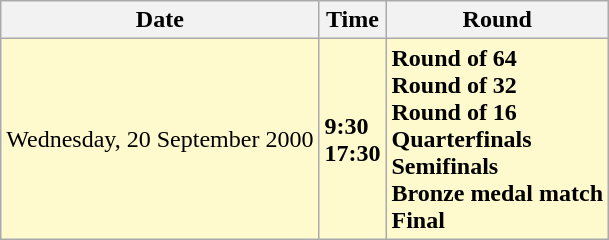<table class="wikitable">
<tr>
<th>Date</th>
<th>Time</th>
<th>Round</th>
</tr>
<tr style=background:lemonchiffon>
<td>Wednesday, 20 September 2000</td>
<td><strong>9:30</strong><br><strong>17:30</strong></td>
<td><strong>Round of 64</strong><br><strong>Round of 32</strong><br><strong>Round of 16</strong><br><strong>Quarterfinals</strong><br><strong>Semifinals</strong><br><strong>Bronze medal match</strong><br><strong>Final</strong></td>
</tr>
</table>
